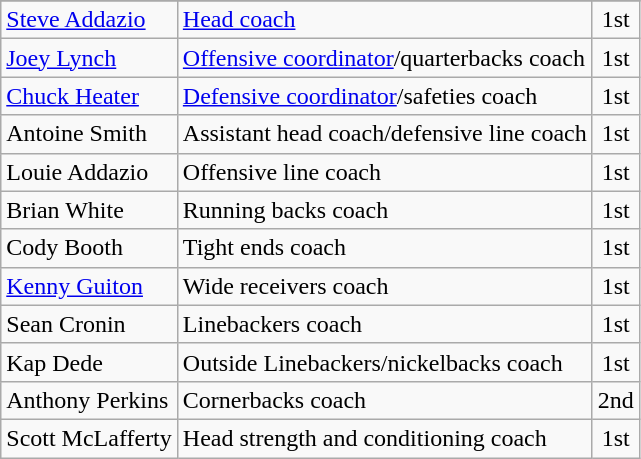<table class="wikitable">
<tr>
</tr>
<tr>
<td><a href='#'>Steve Addazio</a></td>
<td><a href='#'>Head coach</a></td>
<td align=center>1st</td>
</tr>
<tr>
<td><a href='#'>Joey Lynch</a></td>
<td><a href='#'>Offensive coordinator</a>/quarterbacks coach</td>
<td align=center>1st</td>
</tr>
<tr>
<td><a href='#'>Chuck Heater</a></td>
<td><a href='#'>Defensive coordinator</a>/safeties coach</td>
<td align=center>1st</td>
</tr>
<tr>
<td>Antoine Smith</td>
<td>Assistant head coach/defensive line coach</td>
<td align=center>1st</td>
</tr>
<tr>
<td>Louie Addazio</td>
<td>Offensive line coach</td>
<td align=center>1st</td>
</tr>
<tr>
<td>Brian White</td>
<td>Running backs coach</td>
<td align=center>1st</td>
</tr>
<tr>
<td>Cody Booth</td>
<td>Tight ends coach</td>
<td align=center>1st</td>
</tr>
<tr>
<td><a href='#'>Kenny Guiton</a></td>
<td>Wide receivers coach</td>
<td align=center>1st</td>
</tr>
<tr>
<td>Sean Cronin</td>
<td>Linebackers coach</td>
<td align=center>1st</td>
</tr>
<tr>
<td>Kap Dede</td>
<td>Outside Linebackers/nickelbacks coach</td>
<td align=center>1st</td>
</tr>
<tr>
<td>Anthony Perkins</td>
<td>Cornerbacks coach</td>
<td align=center>2nd</td>
</tr>
<tr>
<td>Scott McLafferty</td>
<td>Head strength and conditioning coach</td>
<td align=center>1st</td>
</tr>
</table>
